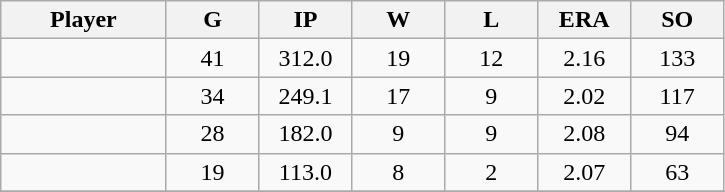<table class="wikitable sortable">
<tr>
<th bgcolor="#DDDDFF" width="16%">Player</th>
<th bgcolor="#DDDDFF" width="9%">G</th>
<th bgcolor="#DDDDFF" width="9%">IP</th>
<th bgcolor="#DDDDFF" width="9%">W</th>
<th bgcolor="#DDDDFF" width="9%">L</th>
<th bgcolor="#DDDDFF" width="9%">ERA</th>
<th bgcolor="#DDDDFF" width="9%">SO</th>
</tr>
<tr align="center">
<td></td>
<td>41</td>
<td>312.0</td>
<td>19</td>
<td>12</td>
<td>2.16</td>
<td>133</td>
</tr>
<tr align="center">
<td></td>
<td>34</td>
<td>249.1</td>
<td>17</td>
<td>9</td>
<td>2.02</td>
<td>117</td>
</tr>
<tr align="center">
<td></td>
<td>28</td>
<td>182.0</td>
<td>9</td>
<td>9</td>
<td>2.08</td>
<td>94</td>
</tr>
<tr align="center">
<td></td>
<td>19</td>
<td>113.0</td>
<td>8</td>
<td>2</td>
<td>2.07</td>
<td>63</td>
</tr>
<tr align="center">
</tr>
</table>
